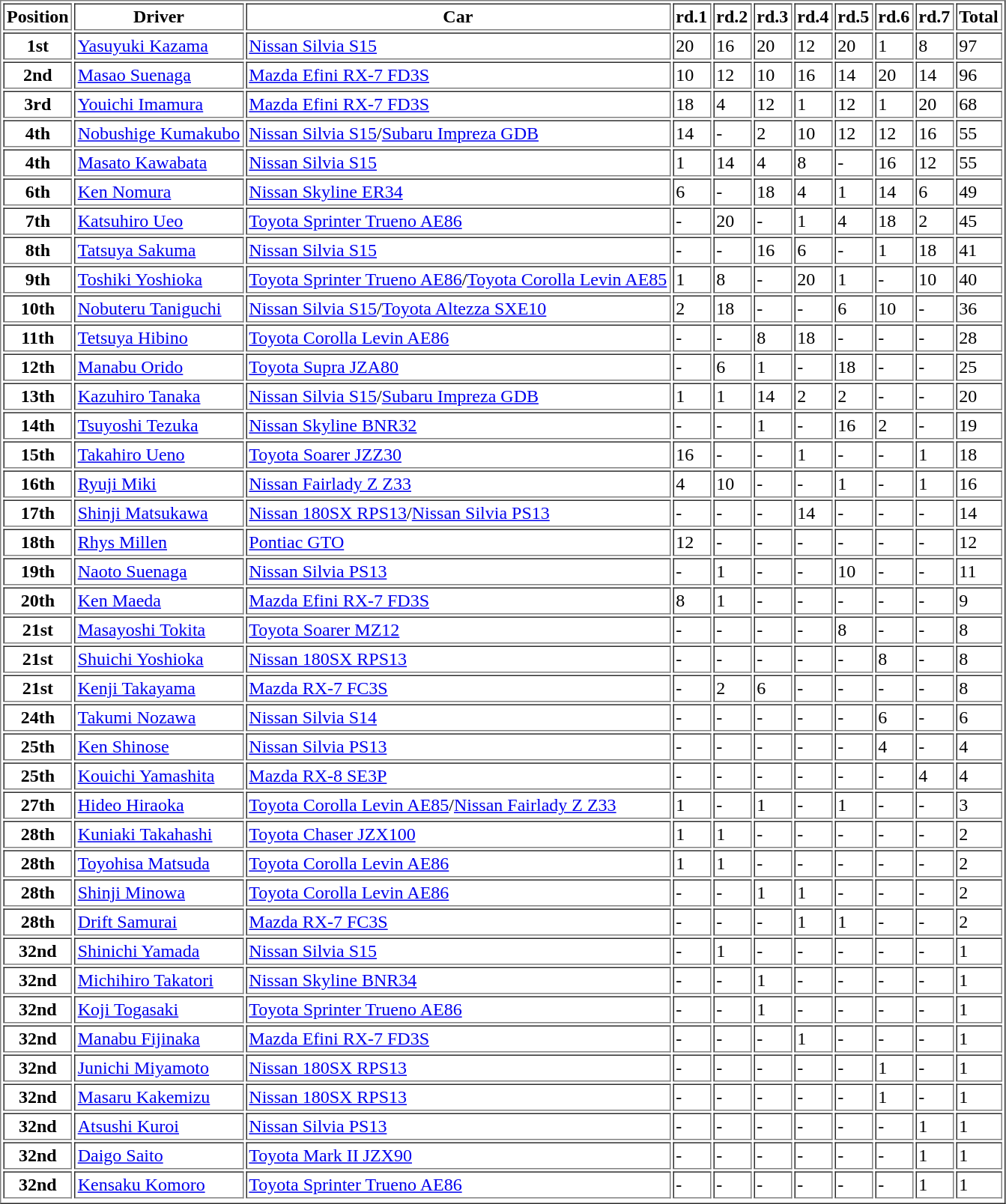<table border="1" cellpadding="2">
<tr>
<th>Position</th>
<th>Driver</th>
<th>Car</th>
<th>rd.1</th>
<th>rd.2</th>
<th>rd.3</th>
<th>rd.4</th>
<th>rd.5</th>
<th>rd.6</th>
<th>rd.7</th>
<th>Total</th>
</tr>
<tr>
<th>1st</th>
<td><a href='#'>Yasuyuki Kazama</a></td>
<td><a href='#'>Nissan Silvia S15</a></td>
<td>20</td>
<td>16</td>
<td>20</td>
<td>12</td>
<td>20</td>
<td>1</td>
<td>8</td>
<td>97</td>
</tr>
<tr>
<th>2nd</th>
<td><a href='#'>Masao Suenaga</a></td>
<td><a href='#'>Mazda Efini RX-7 FD3S</a></td>
<td>10</td>
<td>12</td>
<td>10</td>
<td>16</td>
<td>14</td>
<td>20</td>
<td>14</td>
<td>96</td>
</tr>
<tr>
<th>3rd</th>
<td><a href='#'>Youichi Imamura</a></td>
<td><a href='#'>Mazda Efini RX-7 FD3S</a></td>
<td>18</td>
<td>4</td>
<td>12</td>
<td>1</td>
<td>12</td>
<td>1</td>
<td>20</td>
<td>68</td>
</tr>
<tr>
<th>4th</th>
<td><a href='#'>Nobushige Kumakubo</a></td>
<td><a href='#'>Nissan Silvia S15</a>/<a href='#'>Subaru Impreza GDB</a></td>
<td>14</td>
<td>-</td>
<td>2</td>
<td>10</td>
<td>12</td>
<td>12</td>
<td>16</td>
<td>55</td>
</tr>
<tr>
<th>4th</th>
<td><a href='#'>Masato Kawabata</a></td>
<td><a href='#'>Nissan Silvia S15</a></td>
<td>1</td>
<td>14</td>
<td>4</td>
<td>8</td>
<td>-</td>
<td>16</td>
<td>12</td>
<td>55</td>
</tr>
<tr>
<th>6th</th>
<td><a href='#'>Ken Nomura</a></td>
<td><a href='#'>Nissan Skyline ER34</a></td>
<td>6</td>
<td>-</td>
<td>18</td>
<td>4</td>
<td>1</td>
<td>14</td>
<td>6</td>
<td>49</td>
</tr>
<tr>
<th>7th</th>
<td><a href='#'>Katsuhiro Ueo</a></td>
<td><a href='#'>Toyota Sprinter Trueno AE86</a></td>
<td>-</td>
<td>20</td>
<td>-</td>
<td>1</td>
<td>4</td>
<td>18</td>
<td>2</td>
<td>45</td>
</tr>
<tr>
<th>8th</th>
<td><a href='#'>Tatsuya Sakuma</a></td>
<td><a href='#'>Nissan Silvia S15</a></td>
<td>-</td>
<td>-</td>
<td>16</td>
<td>6</td>
<td>-</td>
<td>1</td>
<td>18</td>
<td>41</td>
</tr>
<tr>
<th>9th</th>
<td><a href='#'>Toshiki Yoshioka</a></td>
<td><a href='#'>Toyota Sprinter Trueno AE86</a>/<a href='#'>Toyota Corolla Levin AE85</a></td>
<td>1</td>
<td>8</td>
<td>-</td>
<td>20</td>
<td>1</td>
<td>-</td>
<td>10</td>
<td>40</td>
</tr>
<tr>
<th>10th</th>
<td><a href='#'>Nobuteru Taniguchi</a></td>
<td><a href='#'>Nissan Silvia S15</a>/<a href='#'>Toyota Altezza SXE10</a></td>
<td>2</td>
<td>18</td>
<td>-</td>
<td>-</td>
<td>6</td>
<td>10</td>
<td>-</td>
<td>36</td>
</tr>
<tr>
<th>11th</th>
<td><a href='#'>Tetsuya Hibino</a></td>
<td><a href='#'>Toyota Corolla Levin AE86</a></td>
<td>-</td>
<td>-</td>
<td>8</td>
<td>18</td>
<td>-</td>
<td>-</td>
<td>-</td>
<td>28</td>
</tr>
<tr>
<th>12th</th>
<td><a href='#'>Manabu Orido</a></td>
<td><a href='#'>Toyota Supra JZA80</a></td>
<td>-</td>
<td>6</td>
<td>1</td>
<td>-</td>
<td>18</td>
<td>-</td>
<td>-</td>
<td>25</td>
</tr>
<tr>
<th>13th</th>
<td><a href='#'>Kazuhiro Tanaka</a></td>
<td><a href='#'>Nissan Silvia S15</a>/<a href='#'>Subaru Impreza GDB</a></td>
<td>1</td>
<td>1</td>
<td>14</td>
<td>2</td>
<td>2</td>
<td>-</td>
<td>-</td>
<td>20</td>
</tr>
<tr>
<th>14th</th>
<td><a href='#'>Tsuyoshi Tezuka</a></td>
<td><a href='#'>Nissan Skyline BNR32</a></td>
<td>-</td>
<td>-</td>
<td>1</td>
<td>-</td>
<td>16</td>
<td>2</td>
<td>-</td>
<td>19</td>
</tr>
<tr>
<th>15th</th>
<td><a href='#'>Takahiro Ueno</a></td>
<td><a href='#'>Toyota Soarer JZZ30</a></td>
<td>16</td>
<td>-</td>
<td>-</td>
<td>1</td>
<td>-</td>
<td>-</td>
<td>1</td>
<td>18</td>
</tr>
<tr>
<th>16th</th>
<td><a href='#'>Ryuji Miki</a></td>
<td><a href='#'>Nissan Fairlady Z Z33</a></td>
<td>4</td>
<td>10</td>
<td>-</td>
<td>-</td>
<td>1</td>
<td>-</td>
<td>1</td>
<td>16</td>
</tr>
<tr>
<th>17th</th>
<td><a href='#'>Shinji Matsukawa</a></td>
<td><a href='#'>Nissan 180SX RPS13</a>/<a href='#'>Nissan Silvia PS13</a></td>
<td>-</td>
<td>-</td>
<td>-</td>
<td>14</td>
<td>-</td>
<td>-</td>
<td>-</td>
<td>14</td>
</tr>
<tr>
<th>18th</th>
<td><a href='#'>Rhys Millen</a></td>
<td><a href='#'>Pontiac GTO</a></td>
<td>12</td>
<td>-</td>
<td>-</td>
<td>-</td>
<td>-</td>
<td>-</td>
<td>-</td>
<td>12</td>
</tr>
<tr>
<th>19th</th>
<td><a href='#'>Naoto Suenaga</a></td>
<td><a href='#'>Nissan Silvia PS13</a></td>
<td>-</td>
<td>1</td>
<td>-</td>
<td>-</td>
<td>10</td>
<td>-</td>
<td>-</td>
<td>11</td>
</tr>
<tr>
<th>20th</th>
<td><a href='#'>Ken Maeda</a></td>
<td><a href='#'>Mazda Efini RX-7 FD3S</a></td>
<td>8</td>
<td>1</td>
<td>-</td>
<td>-</td>
<td>-</td>
<td>-</td>
<td>-</td>
<td>9</td>
</tr>
<tr>
<th>21st</th>
<td><a href='#'>Masayoshi Tokita</a></td>
<td><a href='#'>Toyota Soarer MZ12</a></td>
<td>-</td>
<td>-</td>
<td>-</td>
<td>-</td>
<td>8</td>
<td>-</td>
<td>-</td>
<td>8</td>
</tr>
<tr>
<th>21st</th>
<td><a href='#'>Shuichi Yoshioka</a></td>
<td><a href='#'>Nissan 180SX RPS13</a></td>
<td>-</td>
<td>-</td>
<td>-</td>
<td>-</td>
<td>-</td>
<td>8</td>
<td>-</td>
<td>8</td>
</tr>
<tr>
<th>21st</th>
<td><a href='#'>Kenji Takayama</a></td>
<td><a href='#'>Mazda RX-7 FC3S</a></td>
<td>-</td>
<td>2</td>
<td>6</td>
<td>-</td>
<td>-</td>
<td>-</td>
<td>-</td>
<td>8</td>
</tr>
<tr>
<th>24th</th>
<td><a href='#'>Takumi Nozawa</a></td>
<td><a href='#'>Nissan Silvia S14</a></td>
<td>-</td>
<td>-</td>
<td>-</td>
<td>-</td>
<td>-</td>
<td>6</td>
<td>-</td>
<td>6</td>
</tr>
<tr>
<th>25th</th>
<td><a href='#'>Ken Shinose</a></td>
<td><a href='#'>Nissan Silvia PS13</a></td>
<td>-</td>
<td>-</td>
<td>-</td>
<td>-</td>
<td>-</td>
<td>4</td>
<td>-</td>
<td>4</td>
</tr>
<tr>
<th>25th</th>
<td><a href='#'>Kouichi Yamashita</a></td>
<td><a href='#'>Mazda RX-8 SE3P</a></td>
<td>-</td>
<td>-</td>
<td>-</td>
<td>-</td>
<td>-</td>
<td>-</td>
<td>4</td>
<td>4</td>
</tr>
<tr>
<th>27th</th>
<td><a href='#'>Hideo Hiraoka</a></td>
<td><a href='#'>Toyota Corolla Levin AE85</a>/<a href='#'>Nissan Fairlady Z Z33</a></td>
<td>1</td>
<td>-</td>
<td>1</td>
<td>-</td>
<td>1</td>
<td>-</td>
<td>-</td>
<td>3</td>
</tr>
<tr>
<th>28th</th>
<td><a href='#'>Kuniaki Takahashi</a></td>
<td><a href='#'>Toyota Chaser JZX100</a></td>
<td>1</td>
<td>1</td>
<td>-</td>
<td>-</td>
<td>-</td>
<td>-</td>
<td>-</td>
<td>2</td>
</tr>
<tr>
<th>28th</th>
<td><a href='#'>Toyohisa Matsuda</a></td>
<td><a href='#'>Toyota Corolla Levin AE86</a></td>
<td>1</td>
<td>1</td>
<td>-</td>
<td>-</td>
<td>-</td>
<td>-</td>
<td>-</td>
<td>2</td>
</tr>
<tr>
<th>28th</th>
<td><a href='#'>Shinji Minowa</a></td>
<td><a href='#'>Toyota Corolla Levin AE86</a></td>
<td>-</td>
<td>-</td>
<td>1</td>
<td>1</td>
<td>-</td>
<td>-</td>
<td>-</td>
<td>2</td>
</tr>
<tr>
<th>28th</th>
<td><a href='#'>Drift Samurai</a></td>
<td><a href='#'>Mazda RX-7 FC3S</a></td>
<td>-</td>
<td>-</td>
<td>-</td>
<td>1</td>
<td>1</td>
<td>-</td>
<td>-</td>
<td>2</td>
</tr>
<tr>
<th>32nd</th>
<td><a href='#'>Shinichi Yamada</a></td>
<td><a href='#'>Nissan Silvia S15</a></td>
<td>-</td>
<td>1</td>
<td>-</td>
<td>-</td>
<td>-</td>
<td>-</td>
<td>-</td>
<td>1</td>
</tr>
<tr>
<th>32nd</th>
<td><a href='#'>Michihiro Takatori</a></td>
<td><a href='#'>Nissan Skyline BNR34</a></td>
<td>-</td>
<td>-</td>
<td>1</td>
<td>-</td>
<td>-</td>
<td>-</td>
<td>-</td>
<td>1</td>
</tr>
<tr>
<th>32nd</th>
<td><a href='#'>Koji Togasaki</a></td>
<td><a href='#'>Toyota Sprinter Trueno AE86</a></td>
<td>-</td>
<td>-</td>
<td>1</td>
<td>-</td>
<td>-</td>
<td>-</td>
<td>-</td>
<td>1</td>
</tr>
<tr>
<th>32nd</th>
<td><a href='#'>Manabu Fijinaka</a></td>
<td><a href='#'>Mazda Efini RX-7 FD3S</a></td>
<td>-</td>
<td>-</td>
<td>-</td>
<td>1</td>
<td>-</td>
<td>-</td>
<td>-</td>
<td>1</td>
</tr>
<tr>
<th>32nd</th>
<td><a href='#'>Junichi Miyamoto</a></td>
<td><a href='#'>Nissan 180SX RPS13</a></td>
<td>-</td>
<td>-</td>
<td>-</td>
<td>-</td>
<td>-</td>
<td>1</td>
<td>-</td>
<td>1</td>
</tr>
<tr>
<th>32nd</th>
<td><a href='#'>Masaru Kakemizu</a></td>
<td><a href='#'>Nissan 180SX RPS13</a></td>
<td>-</td>
<td>-</td>
<td>-</td>
<td>-</td>
<td>-</td>
<td>1</td>
<td>-</td>
<td>1</td>
</tr>
<tr>
<th>32nd</th>
<td><a href='#'>Atsushi Kuroi</a></td>
<td><a href='#'>Nissan Silvia PS13</a></td>
<td>-</td>
<td>-</td>
<td>-</td>
<td>-</td>
<td>-</td>
<td>-</td>
<td>1</td>
<td>1</td>
</tr>
<tr>
<th>32nd</th>
<td><a href='#'>Daigo Saito</a></td>
<td><a href='#'>Toyota Mark II JZX90</a></td>
<td>-</td>
<td>-</td>
<td>-</td>
<td>-</td>
<td>-</td>
<td>-</td>
<td>1</td>
<td>1</td>
</tr>
<tr>
<th>32nd</th>
<td><a href='#'>Kensaku Komoro</a></td>
<td><a href='#'>Toyota Sprinter Trueno AE86</a></td>
<td>-</td>
<td>-</td>
<td>-</td>
<td>-</td>
<td>-</td>
<td>-</td>
<td>1</td>
<td>1</td>
</tr>
<tr>
</tr>
</table>
